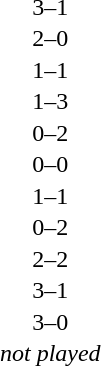<table cellspacing=1 width=70%>
<tr>
<th width=25%></th>
<th width=30%></th>
<th width=15%></th>
<th width=30%></th>
</tr>
<tr>
<td></td>
<td align=right></td>
<td align=center>3–1</td>
<td></td>
</tr>
<tr>
<td></td>
<td align=right></td>
<td align=center>2–0</td>
<td></td>
</tr>
<tr>
<td></td>
<td align=right></td>
<td align=center>1–1</td>
<td></td>
</tr>
<tr>
<td></td>
<td align=right></td>
<td align=center>1–3</td>
<td></td>
</tr>
<tr>
<td></td>
<td align=right></td>
<td align=center>0–2</td>
<td></td>
</tr>
<tr>
<td></td>
<td align=right></td>
<td align=center>0–0</td>
<td></td>
</tr>
<tr>
<td></td>
<td align=right></td>
<td align=center>1–1</td>
<td></td>
</tr>
<tr>
<td></td>
<td align=right></td>
<td align=center>0–2</td>
<td></td>
</tr>
<tr>
<td></td>
<td align=right></td>
<td align=center>2–2</td>
<td></td>
</tr>
<tr>
<td></td>
<td align=right></td>
<td align=center>3–1</td>
<td></td>
</tr>
<tr>
<td></td>
<td align=right></td>
<td align=center>3–0</td>
<td></td>
</tr>
<tr>
<td></td>
<td align=right></td>
<td align=center><em>not played</em></td>
<td></td>
</tr>
</table>
